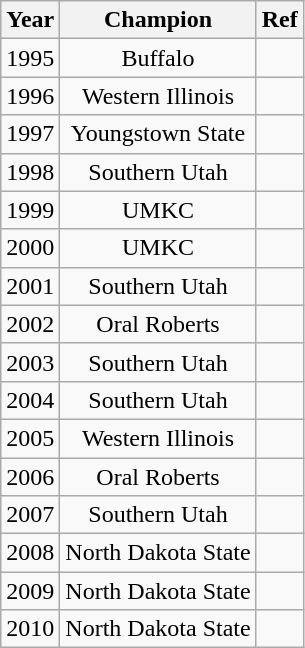<table class="wikitable" style="text-align:center;" cellspacing="2">
<tr>
<th>Year</th>
<th>Champion</th>
<th>Ref</th>
</tr>
<tr>
<td>1995</td>
<td>Buffalo</td>
<td></td>
</tr>
<tr>
<td>1996</td>
<td>Western Illinois</td>
<td></td>
</tr>
<tr>
<td>1997</td>
<td>Youngstown State</td>
<td></td>
</tr>
<tr>
<td>1998</td>
<td>Southern Utah</td>
<td></td>
</tr>
<tr>
<td>1999</td>
<td>UMKC</td>
<td></td>
</tr>
<tr>
<td>2000</td>
<td>UMKC</td>
<td></td>
</tr>
<tr>
<td>2001</td>
<td>Southern Utah</td>
<td></td>
</tr>
<tr>
<td>2002</td>
<td>Oral Roberts</td>
<td></td>
</tr>
<tr>
<td>2003</td>
<td>Southern Utah</td>
<td></td>
</tr>
<tr>
<td>2004</td>
<td>Southern Utah</td>
<td></td>
</tr>
<tr>
<td>2005</td>
<td>Western Illinois</td>
<td></td>
</tr>
<tr>
<td>2006</td>
<td>Oral Roberts</td>
<td></td>
</tr>
<tr>
<td>2007</td>
<td>Southern Utah</td>
<td></td>
</tr>
<tr>
<td>2008</td>
<td>North Dakota State</td>
<td></td>
</tr>
<tr>
<td>2009</td>
<td>North Dakota State</td>
<td></td>
</tr>
<tr>
<td>2010</td>
<td>North Dakota State</td>
<td></td>
</tr>
</table>
